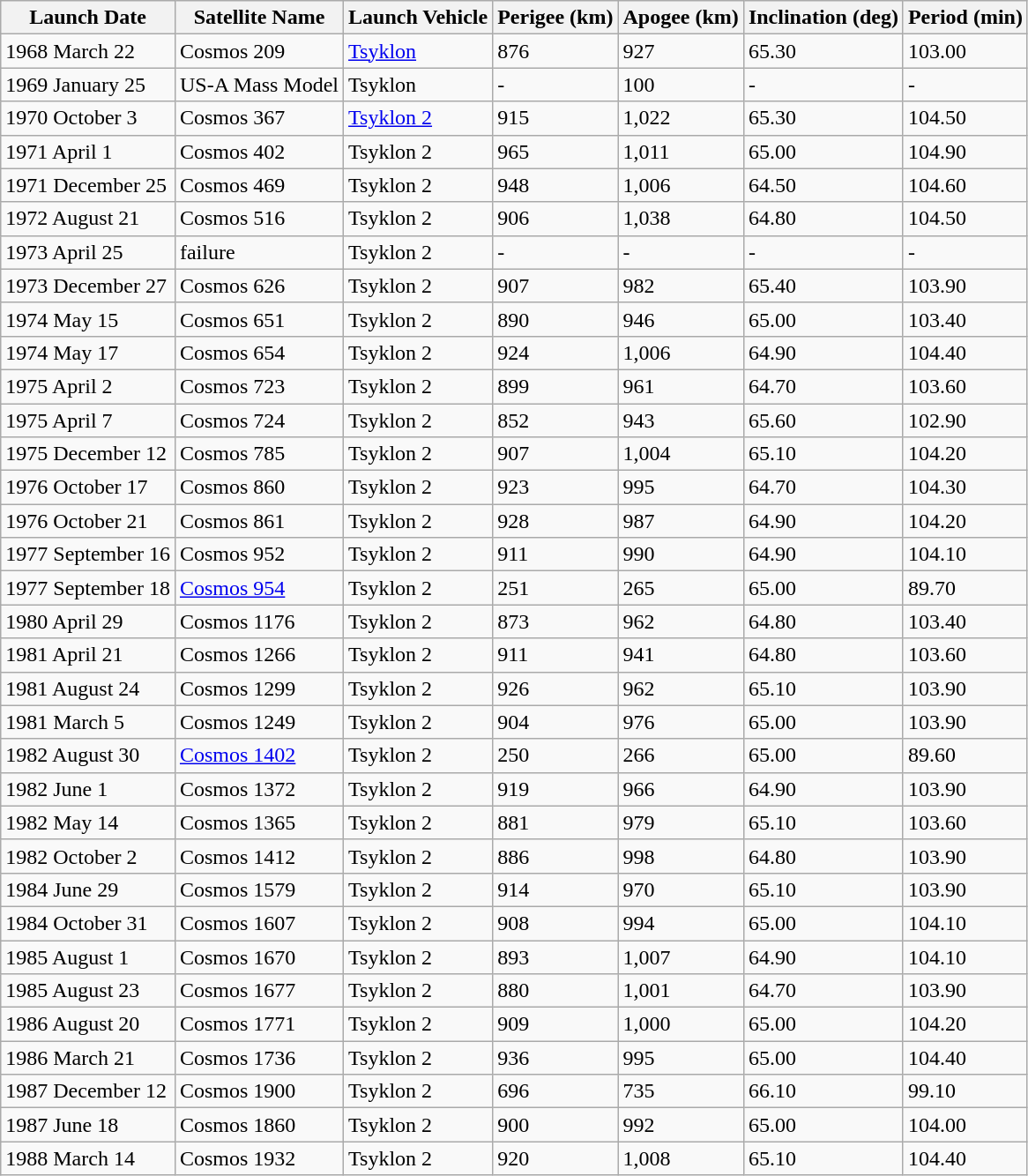<table class="wikitable sortable">
<tr>
<th>Launch Date</th>
<th>Satellite Name</th>
<th>Launch Vehicle</th>
<th>Perigee (km)</th>
<th>Apogee (km)</th>
<th>Inclination (deg)</th>
<th>Period (min)</th>
</tr>
<tr>
<td>1968 March 22</td>
<td>Cosmos 209</td>
<td><a href='#'>Tsyklon</a></td>
<td>876</td>
<td>927</td>
<td>65.30</td>
<td>103.00</td>
</tr>
<tr>
<td>1969 January 25</td>
<td>US-A Mass Model</td>
<td>Tsyklon</td>
<td>-</td>
<td>100</td>
<td>-</td>
<td>-</td>
</tr>
<tr>
<td>1970 October 3</td>
<td>Cosmos 367</td>
<td><a href='#'>Tsyklon 2</a></td>
<td>915</td>
<td>1,022</td>
<td>65.30</td>
<td>104.50</td>
</tr>
<tr>
<td>1971 April 1</td>
<td>Cosmos 402</td>
<td>Tsyklon 2</td>
<td>965</td>
<td>1,011</td>
<td>65.00</td>
<td>104.90</td>
</tr>
<tr>
<td>1971 December 25</td>
<td>Cosmos 469</td>
<td>Tsyklon 2</td>
<td>948</td>
<td>1,006</td>
<td>64.50</td>
<td>104.60</td>
</tr>
<tr>
<td>1972 August 21</td>
<td>Cosmos 516</td>
<td>Tsyklon 2</td>
<td>906</td>
<td>1,038</td>
<td>64.80</td>
<td>104.50</td>
</tr>
<tr>
<td>1973 April 25</td>
<td>failure</td>
<td>Tsyklon 2</td>
<td>-</td>
<td>-</td>
<td>-</td>
<td>-</td>
</tr>
<tr>
<td>1973 December 27</td>
<td>Cosmos 626</td>
<td>Tsyklon 2</td>
<td>907</td>
<td>982</td>
<td>65.40</td>
<td>103.90</td>
</tr>
<tr>
<td>1974 May 15</td>
<td>Cosmos 651</td>
<td>Tsyklon 2</td>
<td>890</td>
<td>946</td>
<td>65.00</td>
<td>103.40</td>
</tr>
<tr>
<td>1974 May 17</td>
<td>Cosmos 654</td>
<td>Tsyklon 2</td>
<td>924</td>
<td>1,006</td>
<td>64.90</td>
<td>104.40</td>
</tr>
<tr>
<td>1975 April 2</td>
<td>Cosmos 723</td>
<td>Tsyklon 2</td>
<td>899</td>
<td>961</td>
<td>64.70</td>
<td>103.60</td>
</tr>
<tr>
<td>1975 April 7</td>
<td>Cosmos 724</td>
<td>Tsyklon 2</td>
<td>852</td>
<td>943</td>
<td>65.60</td>
<td>102.90</td>
</tr>
<tr>
<td>1975 December 12</td>
<td>Cosmos 785</td>
<td>Tsyklon 2</td>
<td>907</td>
<td>1,004</td>
<td>65.10</td>
<td>104.20</td>
</tr>
<tr>
<td>1976 October 17</td>
<td>Cosmos 860</td>
<td>Tsyklon 2</td>
<td>923</td>
<td>995</td>
<td>64.70</td>
<td>104.30</td>
</tr>
<tr>
<td>1976 October 21</td>
<td>Cosmos 861</td>
<td>Tsyklon 2</td>
<td>928</td>
<td>987</td>
<td>64.90</td>
<td>104.20</td>
</tr>
<tr>
<td>1977 September 16</td>
<td>Cosmos 952</td>
<td>Tsyklon 2</td>
<td>911</td>
<td>990</td>
<td>64.90</td>
<td>104.10</td>
</tr>
<tr>
<td>1977 September 18</td>
<td><a href='#'>Cosmos 954</a></td>
<td>Tsyklon 2</td>
<td>251</td>
<td>265</td>
<td>65.00</td>
<td>89.70</td>
</tr>
<tr>
<td>1980 April 29</td>
<td>Cosmos 1176</td>
<td>Tsyklon 2</td>
<td>873</td>
<td>962</td>
<td>64.80</td>
<td>103.40</td>
</tr>
<tr>
<td>1981 April 21</td>
<td>Cosmos 1266</td>
<td>Tsyklon 2</td>
<td>911</td>
<td>941</td>
<td>64.80</td>
<td>103.60</td>
</tr>
<tr>
<td>1981 August 24</td>
<td>Cosmos 1299</td>
<td>Tsyklon 2</td>
<td>926</td>
<td>962</td>
<td>65.10</td>
<td>103.90</td>
</tr>
<tr>
<td>1981 March 5</td>
<td>Cosmos 1249</td>
<td>Tsyklon 2</td>
<td>904</td>
<td>976</td>
<td>65.00</td>
<td>103.90</td>
</tr>
<tr>
<td>1982 August 30</td>
<td><a href='#'>Cosmos 1402</a></td>
<td>Tsyklon 2</td>
<td>250</td>
<td>266</td>
<td>65.00</td>
<td>89.60</td>
</tr>
<tr>
<td>1982 June 1</td>
<td>Cosmos 1372</td>
<td>Tsyklon 2</td>
<td>919</td>
<td>966</td>
<td>64.90</td>
<td>103.90</td>
</tr>
<tr>
<td>1982 May 14</td>
<td>Cosmos 1365</td>
<td>Tsyklon 2</td>
<td>881</td>
<td>979</td>
<td>65.10</td>
<td>103.60</td>
</tr>
<tr>
<td>1982 October 2</td>
<td>Cosmos 1412</td>
<td>Tsyklon 2</td>
<td>886</td>
<td>998</td>
<td>64.80</td>
<td>103.90</td>
</tr>
<tr>
<td>1984 June 29</td>
<td>Cosmos 1579</td>
<td>Tsyklon 2</td>
<td>914</td>
<td>970</td>
<td>65.10</td>
<td>103.90</td>
</tr>
<tr>
<td>1984 October 31</td>
<td>Cosmos 1607</td>
<td>Tsyklon 2</td>
<td>908</td>
<td>994</td>
<td>65.00</td>
<td>104.10</td>
</tr>
<tr>
<td>1985 August 1</td>
<td>Cosmos 1670</td>
<td>Tsyklon 2</td>
<td>893</td>
<td>1,007</td>
<td>64.90</td>
<td>104.10</td>
</tr>
<tr>
<td>1985 August 23</td>
<td>Cosmos 1677</td>
<td>Tsyklon 2</td>
<td>880</td>
<td>1,001</td>
<td>64.70</td>
<td>103.90</td>
</tr>
<tr>
<td>1986 August 20</td>
<td>Cosmos 1771</td>
<td>Tsyklon 2</td>
<td>909</td>
<td>1,000</td>
<td>65.00</td>
<td>104.20</td>
</tr>
<tr>
<td>1986 March 21</td>
<td>Cosmos 1736</td>
<td>Tsyklon 2</td>
<td>936</td>
<td>995</td>
<td>65.00</td>
<td>104.40</td>
</tr>
<tr>
<td>1987 December 12</td>
<td>Cosmos 1900</td>
<td>Tsyklon 2</td>
<td>696</td>
<td>735</td>
<td>66.10</td>
<td>99.10</td>
</tr>
<tr>
<td>1987 June 18</td>
<td>Cosmos 1860</td>
<td>Tsyklon 2</td>
<td>900</td>
<td>992</td>
<td>65.00</td>
<td>104.00</td>
</tr>
<tr>
<td>1988 March 14</td>
<td>Cosmos 1932</td>
<td>Tsyklon 2</td>
<td>920</td>
<td>1,008</td>
<td>65.10</td>
<td>104.40</td>
</tr>
</table>
